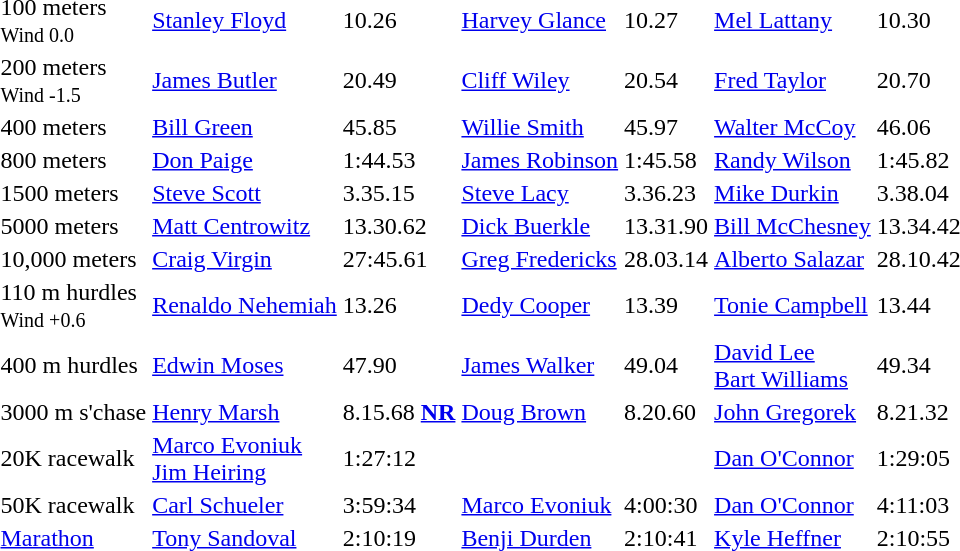<table>
<tr>
<td>100 meters  <br><small>Wind 0.0</small></td>
<td><a href='#'>Stanley Floyd</a></td>
<td>10.26</td>
<td><a href='#'>Harvey Glance</a></td>
<td>10.27</td>
<td><a href='#'>Mel Lattany</a></td>
<td>10.30</td>
</tr>
<tr>
<td>200 meters  <br><small>Wind -1.5</small></td>
<td><a href='#'>James Butler</a></td>
<td>20.49</td>
<td><a href='#'>Cliff Wiley</a></td>
<td>20.54</td>
<td><a href='#'>Fred Taylor</a></td>
<td>20.70</td>
</tr>
<tr>
<td>400 meters</td>
<td><a href='#'>Bill Green</a></td>
<td>45.85</td>
<td><a href='#'>Willie Smith</a></td>
<td>45.97</td>
<td><a href='#'>Walter McCoy</a></td>
<td>46.06</td>
</tr>
<tr>
<td>800 meters</td>
<td><a href='#'>Don Paige</a></td>
<td>1:44.53</td>
<td><a href='#'>James Robinson</a></td>
<td>1:45.58</td>
<td><a href='#'>Randy Wilson</a></td>
<td>1:45.82</td>
</tr>
<tr>
<td>1500 meters</td>
<td><a href='#'>Steve Scott</a></td>
<td>3.35.15</td>
<td><a href='#'>Steve Lacy</a></td>
<td>3.36.23</td>
<td><a href='#'>Mike Durkin</a></td>
<td>3.38.04</td>
</tr>
<tr>
<td>5000 meters</td>
<td><a href='#'>Matt Centrowitz</a></td>
<td>13.30.62</td>
<td><a href='#'>Dick Buerkle</a></td>
<td>13.31.90</td>
<td><a href='#'>Bill McChesney</a></td>
<td>13.34.42</td>
</tr>
<tr>
<td>10,000 meters</td>
<td><a href='#'>Craig Virgin</a></td>
<td>27:45.61</td>
<td><a href='#'>Greg Fredericks</a></td>
<td>28.03.14</td>
<td><a href='#'>Alberto Salazar</a></td>
<td>28.10.42</td>
</tr>
<tr>
<td>110 m  hurdles  <br><small>Wind +0.6</small></td>
<td><a href='#'>Renaldo Nehemiah</a></td>
<td>13.26</td>
<td><a href='#'>Dedy Cooper</a></td>
<td>13.39</td>
<td><a href='#'>Tonie Campbell</a></td>
<td>13.44</td>
</tr>
<tr>
<td>400 m hurdles</td>
<td><a href='#'>Edwin Moses</a></td>
<td>47.90</td>
<td><a href='#'>James Walker</a></td>
<td>49.04</td>
<td><a href='#'>David Lee</a> <br> <a href='#'>Bart Williams</a></td>
<td>49.34</td>
</tr>
<tr>
<td>3000 m s'chase</td>
<td><a href='#'>Henry Marsh</a></td>
<td>8.15.68 <strong><a href='#'>NR</a></strong></td>
<td><a href='#'>Doug Brown</a></td>
<td>8.20.60</td>
<td><a href='#'>John Gregorek</a></td>
<td>8.21.32</td>
</tr>
<tr>
<td>20K racewalk</td>
<td><a href='#'>Marco Evoniuk</a><br><a href='#'>Jim Heiring</a></td>
<td>1:27:12</td>
<td></td>
<td></td>
<td><a href='#'>Dan O'Connor</a></td>
<td>1:29:05 </td>
</tr>
<tr>
<td>50K racewalk</td>
<td><a href='#'>Carl Schueler</a></td>
<td>3:59:34</td>
<td><a href='#'>Marco Evoniuk</a></td>
<td>4:00:30</td>
<td><a href='#'>Dan O'Connor</a></td>
<td>4:11:03</td>
</tr>
<tr>
<td><a href='#'>Marathon</a></td>
<td><a href='#'>Tony Sandoval</a></td>
<td>2:10:19</td>
<td><a href='#'>Benji Durden</a></td>
<td>2:10:41</td>
<td><a href='#'>Kyle Heffner</a></td>
<td>2:10:55</td>
</tr>
</table>
